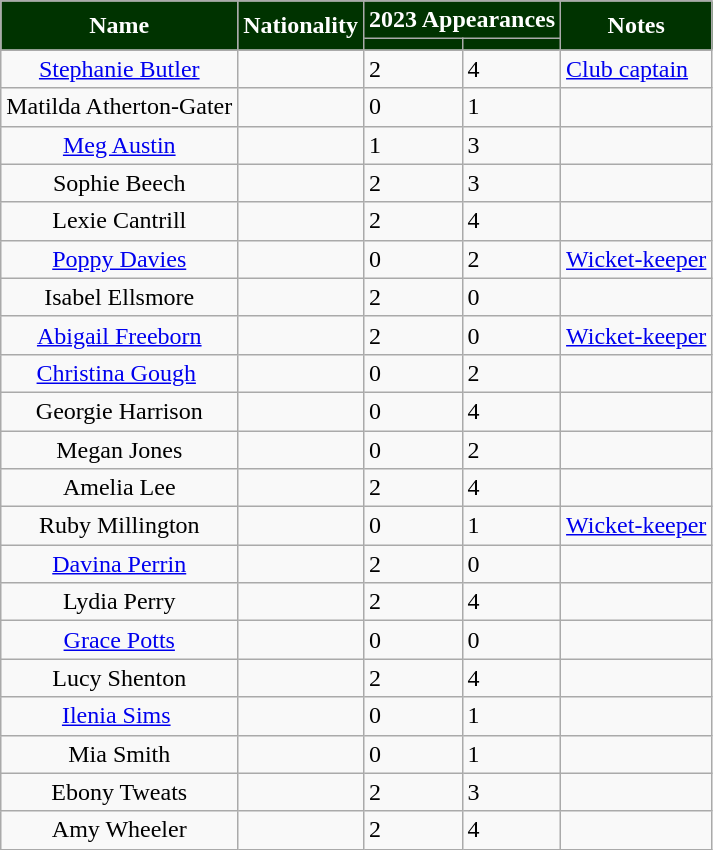<table class="wikitable sortable">
<tr>
<th style="background:#030; color:white" scope="col" rowspan="2">Name</th>
<th style="background:#030; color:white" scope="col" rowspan="2">Nationality</th>
<th style="background:#030; color:white" scope="col" colspan="2">2023 Appearances</th>
<th style="background:#030; color:white" scope="col" rowspan="2">Notes</th>
</tr>
<tr>
<th style="background:#030; color:white" scope="col" rowspan="1"></th>
<th style="background:#030; color:white" scope="col" rowspan="1"></th>
</tr>
<tr>
<td style="text-align:center"><a href='#'>Stephanie Butler</a></td>
<td></td>
<td>2</td>
<td>4</td>
<td><a href='#'>Club captain</a></td>
</tr>
<tr>
<td style="text-align:center">Matilda Atherton-Gater</td>
<td></td>
<td>0</td>
<td>1</td>
<td></td>
</tr>
<tr>
<td style="text-align:center"><a href='#'>Meg Austin</a></td>
<td></td>
<td>1</td>
<td>3</td>
<td></td>
</tr>
<tr>
<td style="text-align:center">Sophie Beech</td>
<td></td>
<td>2</td>
<td>3</td>
<td></td>
</tr>
<tr>
<td style="text-align:center">Lexie Cantrill</td>
<td></td>
<td>2</td>
<td>4</td>
<td></td>
</tr>
<tr>
<td style="text-align:center"><a href='#'>Poppy Davies</a></td>
<td></td>
<td>0</td>
<td>2</td>
<td><a href='#'>Wicket-keeper</a></td>
</tr>
<tr>
<td style="text-align:center">Isabel Ellsmore</td>
<td></td>
<td>2</td>
<td>0</td>
<td></td>
</tr>
<tr>
<td style="text-align:center"><a href='#'>Abigail Freeborn</a></td>
<td></td>
<td>2</td>
<td>0</td>
<td><a href='#'>Wicket-keeper</a></td>
</tr>
<tr>
<td style="text-align:center"><a href='#'>Christina Gough</a> </td>
<td></td>
<td>0</td>
<td>2</td>
<td></td>
</tr>
<tr>
<td style="text-align:center">Georgie Harrison</td>
<td></td>
<td>0</td>
<td>4</td>
<td></td>
</tr>
<tr>
<td style="text-align:center">Megan Jones</td>
<td></td>
<td>0</td>
<td>2</td>
<td></td>
</tr>
<tr>
<td style="text-align:center">Amelia Lee</td>
<td></td>
<td>2</td>
<td>4</td>
<td></td>
</tr>
<tr>
<td style="text-align:center">Ruby Millington</td>
<td></td>
<td>0</td>
<td>1</td>
<td><a href='#'>Wicket-keeper</a></td>
</tr>
<tr>
<td style="text-align:center"><a href='#'>Davina Perrin</a></td>
<td></td>
<td>2</td>
<td>0</td>
<td></td>
</tr>
<tr>
<td style="text-align:center">Lydia Perry</td>
<td></td>
<td>2</td>
<td>4</td>
<td></td>
</tr>
<tr>
<td style="text-align:center"><a href='#'>Grace Potts</a></td>
<td></td>
<td>0</td>
<td>0</td>
<td></td>
</tr>
<tr>
<td style="text-align:center">Lucy Shenton</td>
<td></td>
<td>2</td>
<td>4</td>
<td></td>
</tr>
<tr>
<td style="text-align:center"><a href='#'>Ilenia Sims</a> </td>
<td></td>
<td>0</td>
<td>1</td>
<td></td>
</tr>
<tr>
<td style="text-align:center">Mia Smith</td>
<td></td>
<td>0</td>
<td>1</td>
<td></td>
</tr>
<tr>
<td style="text-align:center">Ebony Tweats</td>
<td></td>
<td>2</td>
<td>3</td>
<td></td>
</tr>
<tr>
<td style="text-align:center">Amy Wheeler</td>
<td></td>
<td>2</td>
<td>4</td>
<td></td>
</tr>
</table>
